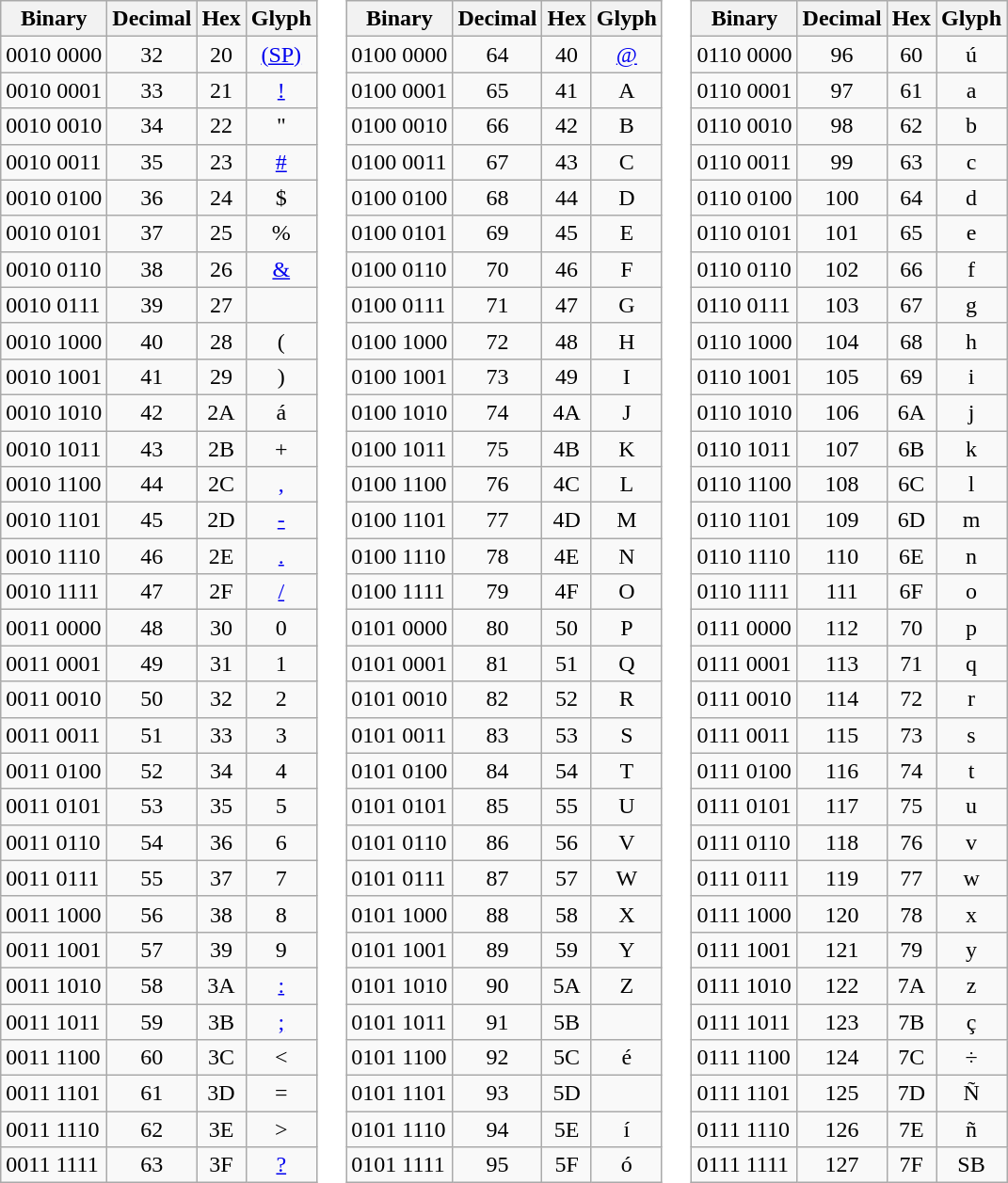<table border="0" cellspacing="0" cellpadding="0">
<tr valign="top">
<td><br><table class="wikitable">
<tr valign="bottom">
<th>Binary</th>
<th>Decimal</th>
<th>Hex</th>
<th>Glyph</th>
</tr>
<tr>
<td>0010 0000</td>
<td align="center">32</td>
<td align="center">20</td>
<td align="center"><a href='#'>(SP)</a></td>
</tr>
<tr>
<td>0010 0001</td>
<td align="center">33</td>
<td align="center">21</td>
<td align="center"><a href='#'>!</a></td>
</tr>
<tr>
<td>0010 0010</td>
<td align="center">34</td>
<td align="center">22</td>
<td align="center">"</td>
</tr>
<tr>
<td>0010 0011</td>
<td align="center">35</td>
<td align="center">23</td>
<td align="center"><a href='#'>#</a></td>
</tr>
<tr>
<td>0010 0100</td>
<td align="center">36</td>
<td align="center">24</td>
<td align="center">$</td>
</tr>
<tr>
<td>0010 0101</td>
<td align="center">37</td>
<td align="center">25</td>
<td align="center">%</td>
</tr>
<tr>
<td>0010 0110</td>
<td align="center">38</td>
<td align="center">26</td>
<td align="center"><a href='#'>&</a></td>
</tr>
<tr>
<td>0010 0111</td>
<td align="center">39</td>
<td align="center">27</td>
<td align="center"><a href='#'></a></td>
</tr>
<tr>
<td>0010 1000</td>
<td align="center">40</td>
<td align="center">28</td>
<td align="center">(</td>
</tr>
<tr>
<td>0010 1001</td>
<td align="center">41</td>
<td align="center">29</td>
<td align="center">)</td>
</tr>
<tr>
<td>0010 1010</td>
<td align="center">42</td>
<td align="center">2A</td>
<td align="center"><span>á</span></td>
</tr>
<tr>
<td>0010 1011</td>
<td align="center">43</td>
<td align="center">2B</td>
<td align="center">+</td>
</tr>
<tr>
<td>0010 1100</td>
<td align="center">44</td>
<td align="center">2C</td>
<td align="center"><a href='#'>,</a></td>
</tr>
<tr>
<td>0010 1101</td>
<td align="center">45</td>
<td align="center">2D</td>
<td align="center"><a href='#'>-</a></td>
</tr>
<tr>
<td>0010 1110</td>
<td align="center">46</td>
<td align="center">2E</td>
<td align="center"><a href='#'>.</a></td>
</tr>
<tr>
<td>0010 1111</td>
<td align="center">47</td>
<td align="center">2F</td>
<td align="center"><a href='#'>/</a></td>
</tr>
<tr>
<td>0011 0000</td>
<td align="center">48</td>
<td align="center">30</td>
<td align="center">0</td>
</tr>
<tr>
<td>0011 0001</td>
<td align="center">49</td>
<td align="center">31</td>
<td align="center">1</td>
</tr>
<tr>
<td>0011 0010</td>
<td align="center">50</td>
<td align="center">32</td>
<td align="center">2</td>
</tr>
<tr>
<td>0011 0011</td>
<td align="center">51</td>
<td align="center">33</td>
<td align="center">3</td>
</tr>
<tr>
<td>0011 0100</td>
<td align="center">52</td>
<td align="center">34</td>
<td align="center">4</td>
</tr>
<tr>
<td>0011 0101</td>
<td align="center">53</td>
<td align="center">35</td>
<td align="center">5</td>
</tr>
<tr>
<td>0011 0110</td>
<td align="center">54</td>
<td align="center">36</td>
<td align="center">6</td>
</tr>
<tr>
<td>0011 0111</td>
<td align="center">55</td>
<td align="center">37</td>
<td align="center">7</td>
</tr>
<tr>
<td>0011 1000</td>
<td align="center">56</td>
<td align="center">38</td>
<td align="center">8</td>
</tr>
<tr>
<td>0011 1001</td>
<td align="center">57</td>
<td align="center">39</td>
<td align="center">9</td>
</tr>
<tr>
<td>0011 1010</td>
<td align="center">58</td>
<td align="center">3A</td>
<td align="center"><a href='#'>:</a></td>
</tr>
<tr>
<td>0011 1011</td>
<td align="center">59</td>
<td align="center">3B</td>
<td align="center"><a href='#'>;</a></td>
</tr>
<tr>
<td>0011 1100</td>
<td align="center">60</td>
<td align="center">3C</td>
<td align="center"><</td>
</tr>
<tr>
<td>0011 1101</td>
<td align="center">61</td>
<td align="center">3D</td>
<td align="center">=</td>
</tr>
<tr>
<td>0011 1110</td>
<td align="center">62</td>
<td align="center">3E</td>
<td align="center">></td>
</tr>
<tr>
<td>0011 1111</td>
<td align="center">63</td>
<td align="center">3F</td>
<td align="center"><a href='#'>?</a></td>
</tr>
</table>
</td>
<td> </td>
<td><br><table class="wikitable">
<tr valign="bottom">
<th>Binary</th>
<th>Decimal</th>
<th>Hex</th>
<th>Glyph</th>
</tr>
<tr>
<td>0100 0000</td>
<td align="center">64</td>
<td align="center">40</td>
<td align="center"><a href='#'>@</a></td>
</tr>
<tr>
<td>0100 0001</td>
<td align="center">65</td>
<td align="center">41</td>
<td align="center">A</td>
</tr>
<tr>
<td>0100 0010</td>
<td align="center">66</td>
<td align="center">42</td>
<td align="center">B</td>
</tr>
<tr>
<td>0100 0011</td>
<td align="center">67</td>
<td align="center">43</td>
<td align="center">C</td>
</tr>
<tr>
<td>0100 0100</td>
<td align="center">68</td>
<td align="center">44</td>
<td align="center">D</td>
</tr>
<tr>
<td>0100 0101</td>
<td align="center">69</td>
<td align="center">45</td>
<td align="center">E</td>
</tr>
<tr>
<td>0100 0110</td>
<td align="center">70</td>
<td align="center">46</td>
<td align="center">F</td>
</tr>
<tr>
<td>0100 0111</td>
<td align="center">71</td>
<td align="center">47</td>
<td align="center">G</td>
</tr>
<tr>
<td>0100 1000</td>
<td align="center">72</td>
<td align="center">48</td>
<td align="center">H</td>
</tr>
<tr>
<td>0100 1001</td>
<td align="center">73</td>
<td align="center">49</td>
<td align="center">I</td>
</tr>
<tr>
<td>0100 1010</td>
<td align="center">74</td>
<td align="center">4A</td>
<td align="center">J</td>
</tr>
<tr>
<td>0100 1011</td>
<td align="center">75</td>
<td align="center">4B</td>
<td align="center">K</td>
</tr>
<tr>
<td>0100 1100</td>
<td align="center">76</td>
<td align="center">4C</td>
<td align="center">L</td>
</tr>
<tr>
<td>0100 1101</td>
<td align="center">77</td>
<td align="center">4D</td>
<td align="center">M</td>
</tr>
<tr>
<td>0100 1110</td>
<td align="center">78</td>
<td align="center">4E</td>
<td align="center">N</td>
</tr>
<tr>
<td>0100 1111</td>
<td align="center">79</td>
<td align="center">4F</td>
<td align="center">O</td>
</tr>
<tr>
<td>0101 0000</td>
<td align="center">80</td>
<td align="center">50</td>
<td align="center">P</td>
</tr>
<tr>
<td>0101 0001</td>
<td align="center">81</td>
<td align="center">51</td>
<td align="center">Q</td>
</tr>
<tr>
<td>0101 0010</td>
<td align="center">82</td>
<td align="center">52</td>
<td align="center">R</td>
</tr>
<tr>
<td>0101 0011</td>
<td align="center">83</td>
<td align="center">53</td>
<td align="center">S</td>
</tr>
<tr>
<td>0101 0100</td>
<td align="center">84</td>
<td align="center">54</td>
<td align="center">T</td>
</tr>
<tr>
<td>0101 0101</td>
<td align="center">85</td>
<td align="center">55</td>
<td align="center">U</td>
</tr>
<tr>
<td>0101 0110</td>
<td align="center">86</td>
<td align="center">56</td>
<td align="center">V</td>
</tr>
<tr>
<td>0101 0111</td>
<td align="center">87</td>
<td align="center">57</td>
<td align="center">W</td>
</tr>
<tr>
<td>0101 1000</td>
<td align="center">88</td>
<td align="center">58</td>
<td align="center">X</td>
</tr>
<tr>
<td>0101 1001</td>
<td align="center">89</td>
<td align="center">59</td>
<td align="center">Y</td>
</tr>
<tr>
<td>0101 1010</td>
<td align="center">90</td>
<td align="center">5A</td>
<td align="center">Z</td>
</tr>
<tr>
<td>0101 1011</td>
<td align="center">91</td>
<td align="center">5B</td>
<td align="center"></td>
</tr>
<tr>
<td>0101 1100</td>
<td align="center">92</td>
<td align="center">5C</td>
<td align="center"><span>é</span></td>
</tr>
<tr>
<td>0101 1101</td>
<td align="center">93</td>
<td align="center">5D</td>
<td align="center"></td>
</tr>
<tr>
<td>0101 1110</td>
<td align="center">94</td>
<td align="center">5E</td>
<td align="center"><span>í</span></td>
</tr>
<tr>
<td>0101 1111</td>
<td align="center">95</td>
<td align="center">5F</td>
<td align="center"><span>ó</span></td>
</tr>
</table>
</td>
<td> </td>
<td><br><table class="wikitable">
<tr valign="bottom">
<th>Binary</th>
<th>Decimal</th>
<th>Hex</th>
<th>Glyph</th>
</tr>
<tr>
<td>0110 0000</td>
<td align="center">96</td>
<td align="center">60</td>
<td align="center"><span>ú</span></td>
</tr>
<tr>
<td>0110 0001</td>
<td align="center">97</td>
<td align="center">61</td>
<td align="center">a</td>
</tr>
<tr>
<td>0110 0010</td>
<td align="center">98</td>
<td align="center">62</td>
<td align="center">b</td>
</tr>
<tr>
<td>0110 0011</td>
<td align="center">99</td>
<td align="center">63</td>
<td align="center">c</td>
</tr>
<tr>
<td>0110 0100</td>
<td align="center">100</td>
<td align="center">64</td>
<td align="center">d</td>
</tr>
<tr>
<td>0110 0101</td>
<td align="center">101</td>
<td align="center">65</td>
<td align="center">e</td>
</tr>
<tr>
<td>0110 0110</td>
<td align="center">102</td>
<td align="center">66</td>
<td align="center">f</td>
</tr>
<tr>
<td>0110 0111</td>
<td align="center">103</td>
<td align="center">67</td>
<td align="center">g</td>
</tr>
<tr>
<td>0110 1000</td>
<td align="center">104</td>
<td align="center">68</td>
<td align="center">h</td>
</tr>
<tr>
<td>0110 1001</td>
<td align="center">105</td>
<td align="center">69</td>
<td align="center">i</td>
</tr>
<tr>
<td>0110 1010</td>
<td align="center">106</td>
<td align="center">6A</td>
<td align="center">j</td>
</tr>
<tr>
<td>0110 1011</td>
<td align="center">107</td>
<td align="center">6B</td>
<td align="center">k</td>
</tr>
<tr>
<td>0110 1100</td>
<td align="center">108</td>
<td align="center">6C</td>
<td align="center">l</td>
</tr>
<tr>
<td>0110 1101</td>
<td align="center">109</td>
<td align="center">6D</td>
<td align="center">m</td>
</tr>
<tr>
<td>0110 1110</td>
<td align="center">110</td>
<td align="center">6E</td>
<td align="center">n</td>
</tr>
<tr>
<td>0110 1111</td>
<td align="center">111</td>
<td align="center">6F</td>
<td align="center">o</td>
</tr>
<tr>
<td>0111 0000</td>
<td align="center">112</td>
<td align="center">70</td>
<td align="center">p</td>
</tr>
<tr>
<td>0111 0001</td>
<td align="center">113</td>
<td align="center">71</td>
<td align="center">q</td>
</tr>
<tr>
<td>0111 0010</td>
<td align="center">114</td>
<td align="center">72</td>
<td align="center">r</td>
</tr>
<tr>
<td>0111 0011</td>
<td align="center">115</td>
<td align="center">73</td>
<td align="center">s</td>
</tr>
<tr>
<td>0111 0100</td>
<td align="center">116</td>
<td align="center">74</td>
<td align="center">t</td>
</tr>
<tr>
<td>0111 0101</td>
<td align="center">117</td>
<td align="center">75</td>
<td align="center">u</td>
</tr>
<tr>
<td>0111 0110</td>
<td align="center">118</td>
<td align="center">76</td>
<td align="center">v</td>
</tr>
<tr>
<td>0111 0111</td>
<td align="center">119</td>
<td align="center">77</td>
<td align="center">w</td>
</tr>
<tr>
<td>0111 1000</td>
<td align="center">120</td>
<td align="center">78</td>
<td align="center">x</td>
</tr>
<tr>
<td>0111 1001</td>
<td align="center">121</td>
<td align="center">79</td>
<td align="center">y</td>
</tr>
<tr>
<td>0111 1010</td>
<td align="center">122</td>
<td align="center">7A</td>
<td align="center">z</td>
</tr>
<tr>
<td>0111 1011</td>
<td align="center">123</td>
<td align="center">7B</td>
<td align="center"><span>ç</span></td>
</tr>
<tr>
<td>0111 1100</td>
<td align="center">124</td>
<td align="center">7C</td>
<td align="center"><span>÷</span></td>
</tr>
<tr>
<td>0111 1101</td>
<td align="center">125</td>
<td align="center">7D</td>
<td align="center"><span>Ñ</span></td>
</tr>
<tr>
<td>0111 1110</td>
<td align="center">126</td>
<td align="center">7E</td>
<td align="center"><span>ñ</span></td>
</tr>
<tr>
<td>0111 1111</td>
<td align="center">127</td>
<td align="center">7F</td>
<td align="center"><span>SB</span></td>
</tr>
</table>
</td>
</tr>
</table>
